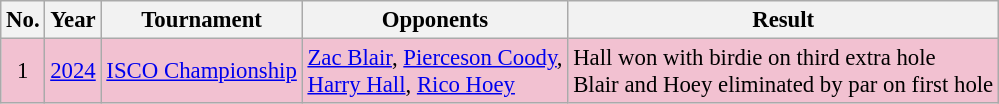<table class="wikitable" style="font-size:95%;">
<tr>
<th>No.</th>
<th>Year</th>
<th>Tournament</th>
<th>Opponents</th>
<th>Result</th>
</tr>
<tr style="background:#F2C1D1;">
<td align=center>1</td>
<td><a href='#'>2024</a></td>
<td><a href='#'>ISCO Championship</a></td>
<td> <a href='#'>Zac Blair</a>,  <a href='#'>Pierceson Coody</a>,<br> <a href='#'>Harry Hall</a>,  <a href='#'>Rico Hoey</a></td>
<td>Hall won with birdie on third extra hole<br>Blair and Hoey eliminated by par on first hole</td>
</tr>
</table>
